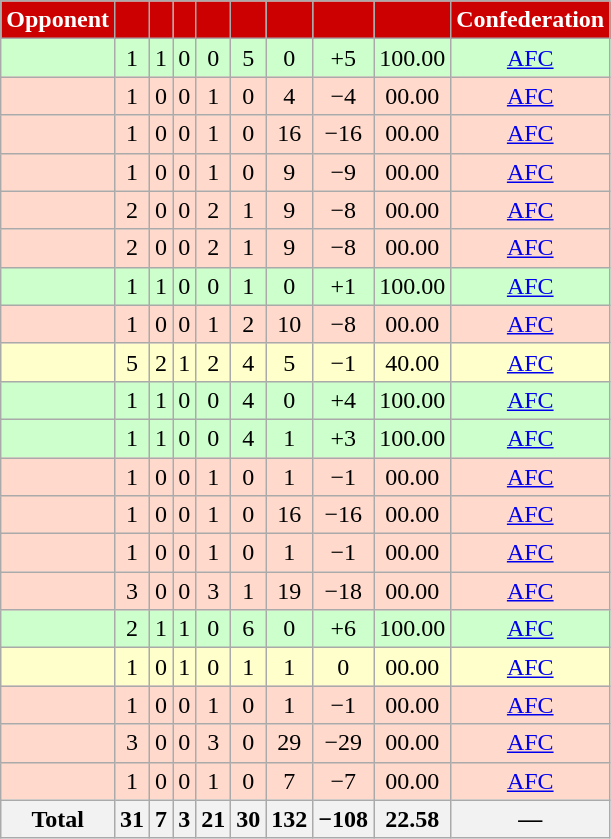<table class="wikitable sortable" style="text-align:center;">
<tr style="color:white">
<th style="background-color:#CC0000;color:white">Opponent</th>
<th style="background-color:#CC0000;"></th>
<th style="background-color:#CC0000;"></th>
<th style="background-color:#CC0000;"></th>
<th style="background-color:#CC0000;"></th>
<th style="background-color:#CC0000;"></th>
<th style="background-color:#CC0000;"></th>
<th style="background-color:#CC0000;"></th>
<th style="background-color:#CC0000;"></th>
<th style="background-color:#CC0000;color:white">Confederation</th>
</tr>
<tr bgcolor=CCFFCC>
<td style="text-align:left;"></td>
<td>1</td>
<td>1</td>
<td>0</td>
<td>0</td>
<td>5</td>
<td>0</td>
<td>+5</td>
<td>100.00</td>
<td><a href='#'>AFC</a></td>
</tr>
<tr bgcolor=FFDACC>
<td style="text-align:left;"></td>
<td>1</td>
<td>0</td>
<td>0</td>
<td>1</td>
<td>0</td>
<td>4</td>
<td>−4</td>
<td>00.00</td>
<td><a href='#'>AFC</a></td>
</tr>
<tr bgcolor=FFDACC>
<td style="text-align:left;"></td>
<td>1</td>
<td>0</td>
<td>0</td>
<td>1</td>
<td>0</td>
<td>16</td>
<td>−16</td>
<td>00.00</td>
<td><a href='#'>AFC</a></td>
</tr>
<tr bgcolor=FFDACC>
<td style="text-align:left;"></td>
<td>1</td>
<td>0</td>
<td>0</td>
<td>1</td>
<td>0</td>
<td>9</td>
<td>−9</td>
<td>00.00</td>
<td><a href='#'>AFC</a></td>
</tr>
<tr bgcolor=FFDACC>
<td style="text-align:left;"></td>
<td>2</td>
<td>0</td>
<td>0</td>
<td>2</td>
<td>1</td>
<td>9</td>
<td>−8</td>
<td>00.00</td>
<td><a href='#'>AFC</a></td>
</tr>
<tr bgcolor=FFDACC>
<td style="text-align:left;"></td>
<td>2</td>
<td>0</td>
<td>0</td>
<td>2</td>
<td>1</td>
<td>9</td>
<td>−8</td>
<td>00.00</td>
<td><a href='#'>AFC</a></td>
</tr>
<tr bgcolor=CCFFCC>
<td style="text-align:left;"></td>
<td>1</td>
<td>1</td>
<td>0</td>
<td>0</td>
<td>1</td>
<td>0</td>
<td>+1</td>
<td>100.00</td>
<td><a href='#'>AFC</a></td>
</tr>
<tr bgcolor=FFDACC>
<td style="text-align:left;"></td>
<td>1</td>
<td>0</td>
<td>0</td>
<td>1</td>
<td>2</td>
<td>10</td>
<td>−8</td>
<td>00.00</td>
<td><a href='#'>AFC</a></td>
</tr>
<tr bgcolor=FFFFCC>
<td style="text-align:left;"></td>
<td>5</td>
<td>2</td>
<td>1</td>
<td>2</td>
<td>4</td>
<td>5</td>
<td>−1</td>
<td>40.00</td>
<td><a href='#'>AFC</a></td>
</tr>
<tr bgcolor=CCFFCC>
<td style="text-align:left;"></td>
<td>1</td>
<td>1</td>
<td>0</td>
<td>0</td>
<td>4</td>
<td>0</td>
<td>+4</td>
<td>100.00</td>
<td><a href='#'>AFC</a></td>
</tr>
<tr bgcolor=CCFFCC>
<td style="text-align:left;"></td>
<td>1</td>
<td>1</td>
<td>0</td>
<td>0</td>
<td>4</td>
<td>1</td>
<td>+3</td>
<td>100.00</td>
<td><a href='#'>AFC</a></td>
</tr>
<tr bgcolor=FFDACC>
<td style="text-align:left;"></td>
<td>1</td>
<td>0</td>
<td>0</td>
<td>1</td>
<td>0</td>
<td>1</td>
<td>−1</td>
<td>00.00</td>
<td><a href='#'>AFC</a></td>
</tr>
<tr bgcolor=FFDACC>
<td style="text-align:left;"></td>
<td>1</td>
<td>0</td>
<td>0</td>
<td>1</td>
<td>0</td>
<td>16</td>
<td>−16</td>
<td>00.00</td>
<td><a href='#'>AFC</a></td>
</tr>
<tr bgcolor=FFDACC>
<td style="text-align:left;"></td>
<td>1</td>
<td>0</td>
<td>0</td>
<td>1</td>
<td>0</td>
<td>1</td>
<td>−1</td>
<td>00.00</td>
<td><a href='#'>AFC</a></td>
</tr>
<tr bgcolor=FFDACC>
<td style="text-align:left;"></td>
<td>3</td>
<td>0</td>
<td>0</td>
<td>3</td>
<td>1</td>
<td>19</td>
<td>−18</td>
<td>00.00</td>
<td><a href='#'>AFC</a></td>
</tr>
<tr bgcolor=CCFFCC>
<td style="text-align:left;"></td>
<td>2</td>
<td>1</td>
<td>1</td>
<td>0</td>
<td>6</td>
<td>0</td>
<td>+6</td>
<td>100.00</td>
<td><a href='#'>AFC</a></td>
</tr>
<tr bgcolor=FFFFCC>
<td style="text-align:left;"></td>
<td>1</td>
<td>0</td>
<td>1</td>
<td>0</td>
<td>1</td>
<td>1</td>
<td>0</td>
<td>00.00</td>
<td><a href='#'>AFC</a></td>
</tr>
<tr bgcolor=FFDACC>
<td style="text-align:left;"></td>
<td>1</td>
<td>0</td>
<td>0</td>
<td>1</td>
<td>0</td>
<td>1</td>
<td>−1</td>
<td>00.00</td>
<td><a href='#'>AFC</a></td>
</tr>
<tr bgcolor=FFDACC>
<td style="text-align:left;"></td>
<td>3</td>
<td>0</td>
<td>0</td>
<td>3</td>
<td>0</td>
<td>29</td>
<td>−29</td>
<td>00.00</td>
<td><a href='#'>AFC</a></td>
</tr>
<tr bgcolor=FFDACC>
<td style="text-align:left;"></td>
<td>1</td>
<td>0</td>
<td>0</td>
<td>1</td>
<td>0</td>
<td>7</td>
<td>−7</td>
<td>00.00</td>
<td><a href='#'>AFC</a></td>
</tr>
<tr>
<th>Total</th>
<th>31</th>
<th>7</th>
<th>3</th>
<th>21</th>
<th>30</th>
<th>132</th>
<th>−108</th>
<th>22.58</th>
<th>—</th>
</tr>
</table>
